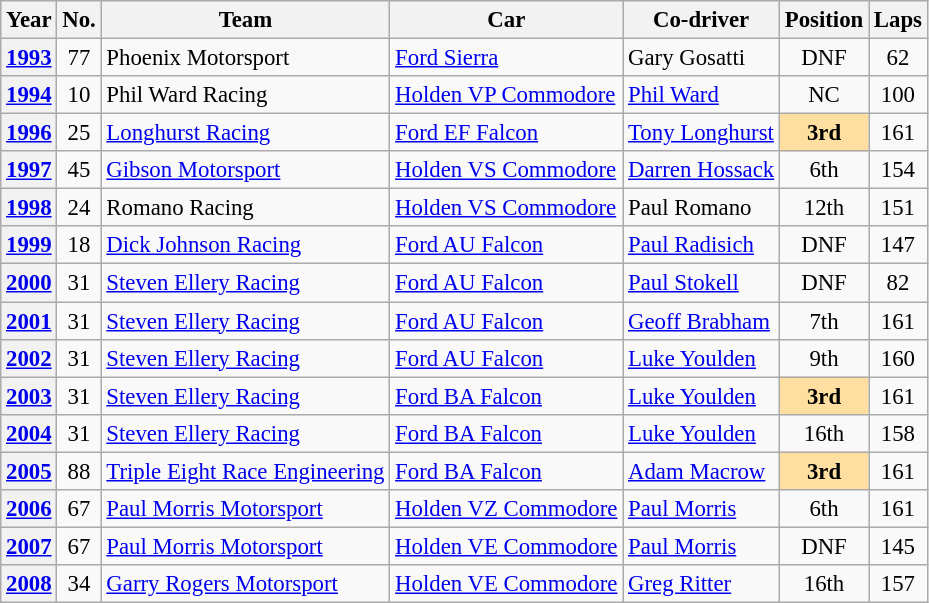<table class="wikitable" style="font-size: 95%;">
<tr>
<th>Year</th>
<th>No.</th>
<th>Team</th>
<th>Car</th>
<th>Co-driver</th>
<th>Position</th>
<th>Laps</th>
</tr>
<tr>
<th><a href='#'>1993</a></th>
<td align="center">77</td>
<td>Phoenix Motorsport</td>
<td><a href='#'>Ford Sierra</a></td>
<td> Gary Gosatti</td>
<td align="center">DNF</td>
<td align="center">62</td>
</tr>
<tr>
<th><a href='#'>1994</a></th>
<td align="center">10</td>
<td>Phil Ward Racing</td>
<td><a href='#'>Holden VP Commodore</a></td>
<td> <a href='#'>Phil Ward</a></td>
<td align="center">NC</td>
<td align="center">100</td>
</tr>
<tr>
<th><a href='#'>1996</a></th>
<td align="center">25</td>
<td><a href='#'>Longhurst Racing</a></td>
<td><a href='#'>Ford EF Falcon</a></td>
<td> <a href='#'>Tony Longhurst</a></td>
<td align="center" style="background: #ffdf9f"><strong>3rd</strong></td>
<td align="center">161</td>
</tr>
<tr>
<th><a href='#'>1997</a></th>
<td align="center">45</td>
<td><a href='#'>Gibson Motorsport</a></td>
<td><a href='#'>Holden VS Commodore</a></td>
<td> <a href='#'>Darren Hossack</a></td>
<td align="center">6th</td>
<td align="center">154</td>
</tr>
<tr>
<th><a href='#'>1998</a></th>
<td align="center">24</td>
<td>Romano Racing</td>
<td><a href='#'>Holden VS Commodore</a></td>
<td> Paul Romano</td>
<td align="center">12th</td>
<td align="center">151</td>
</tr>
<tr>
<th><a href='#'>1999</a></th>
<td align="center">18</td>
<td><a href='#'>Dick Johnson Racing</a></td>
<td><a href='#'>Ford AU Falcon</a></td>
<td> <a href='#'>Paul Radisich</a></td>
<td align="center">DNF</td>
<td align="center">147</td>
</tr>
<tr>
<th><a href='#'>2000</a></th>
<td align="center">31</td>
<td><a href='#'>Steven Ellery Racing</a></td>
<td><a href='#'>Ford AU Falcon</a></td>
<td> <a href='#'>Paul Stokell</a></td>
<td align="center">DNF</td>
<td align="center">82</td>
</tr>
<tr>
<th><a href='#'>2001</a></th>
<td align="center">31</td>
<td><a href='#'>Steven Ellery Racing</a></td>
<td><a href='#'>Ford AU Falcon</a></td>
<td> <a href='#'>Geoff Brabham</a></td>
<td align="center">7th</td>
<td align="center">161</td>
</tr>
<tr>
<th><a href='#'>2002</a></th>
<td align="center">31</td>
<td><a href='#'>Steven Ellery Racing</a></td>
<td><a href='#'>Ford AU Falcon</a></td>
<td> <a href='#'>Luke Youlden</a></td>
<td align="center">9th</td>
<td align="center">160</td>
</tr>
<tr>
<th><a href='#'>2003</a></th>
<td align="center">31</td>
<td><a href='#'>Steven Ellery Racing</a></td>
<td><a href='#'>Ford BA Falcon</a></td>
<td> <a href='#'>Luke Youlden</a></td>
<td align="center" style="background: #ffdf9f"><strong>3rd</strong></td>
<td align="center">161</td>
</tr>
<tr>
<th><a href='#'>2004</a></th>
<td align="center">31</td>
<td><a href='#'>Steven Ellery Racing</a></td>
<td><a href='#'>Ford BA Falcon</a></td>
<td> <a href='#'>Luke Youlden</a></td>
<td align="center">16th</td>
<td align="center">158</td>
</tr>
<tr>
<th><a href='#'>2005</a></th>
<td align="center">88</td>
<td><a href='#'>Triple Eight Race Engineering</a></td>
<td><a href='#'>Ford BA Falcon</a></td>
<td> <a href='#'>Adam Macrow</a></td>
<td align="center" style="background: #ffdf9f"><strong>3rd</strong></td>
<td align="center">161</td>
</tr>
<tr>
<th><a href='#'>2006</a></th>
<td align="center">67</td>
<td><a href='#'>Paul Morris Motorsport</a></td>
<td><a href='#'>Holden VZ Commodore</a></td>
<td> <a href='#'>Paul Morris</a></td>
<td align="center">6th</td>
<td align="center">161</td>
</tr>
<tr>
<th><a href='#'>2007</a></th>
<td align="center">67</td>
<td><a href='#'>Paul Morris Motorsport</a></td>
<td><a href='#'>Holden VE Commodore</a></td>
<td> <a href='#'>Paul Morris</a></td>
<td align="center">DNF</td>
<td align="center">145</td>
</tr>
<tr>
<th><a href='#'>2008</a></th>
<td align="center">34</td>
<td><a href='#'>Garry Rogers Motorsport</a></td>
<td><a href='#'>Holden VE Commodore</a></td>
<td> <a href='#'>Greg Ritter</a></td>
<td align="center">16th</td>
<td align="center">157</td>
</tr>
</table>
